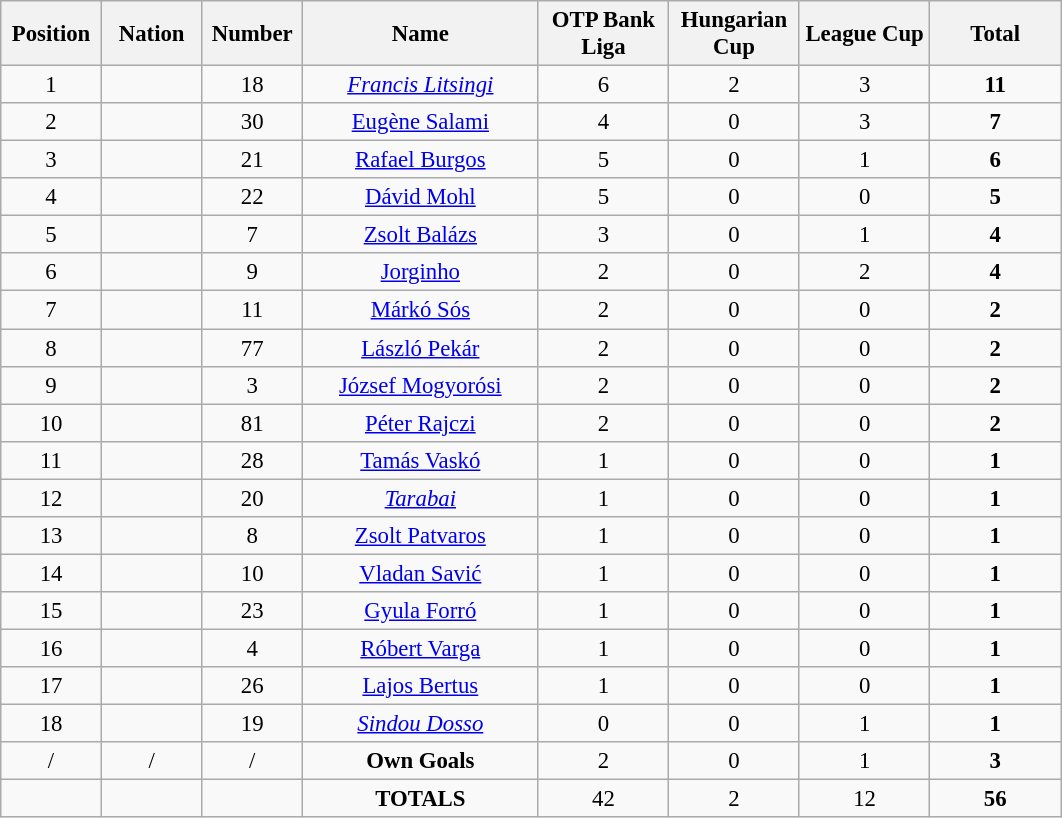<table class="wikitable" style="font-size: 95%; text-align: center;">
<tr>
<th width=60>Position</th>
<th width=60>Nation</th>
<th width=60>Number</th>
<th width=150>Name</th>
<th width=80>OTP Bank Liga</th>
<th width=80>Hungarian Cup</th>
<th width=80>League Cup</th>
<th width=80>Total</th>
</tr>
<tr>
<td>1</td>
<td></td>
<td>18</td>
<td><em><a href='#'>Francis Litsingi</a></em></td>
<td>6</td>
<td>2</td>
<td>3</td>
<td><strong>11</strong></td>
</tr>
<tr>
<td>2</td>
<td></td>
<td>30</td>
<td><a href='#'>Eugène Salami</a></td>
<td>4</td>
<td>0</td>
<td>3</td>
<td><strong>7</strong></td>
</tr>
<tr>
<td>3</td>
<td></td>
<td>21</td>
<td><a href='#'>Rafael Burgos</a></td>
<td>5</td>
<td>0</td>
<td>1</td>
<td><strong>6</strong></td>
</tr>
<tr>
<td>4</td>
<td></td>
<td>22</td>
<td><a href='#'>Dávid Mohl</a></td>
<td>5</td>
<td>0</td>
<td>0</td>
<td><strong>5</strong></td>
</tr>
<tr>
<td>5</td>
<td></td>
<td>7</td>
<td><a href='#'>Zsolt Balázs</a></td>
<td>3</td>
<td>0</td>
<td>1</td>
<td><strong>4</strong></td>
</tr>
<tr>
<td>6</td>
<td></td>
<td>9</td>
<td><a href='#'>Jorginho</a></td>
<td>2</td>
<td>0</td>
<td>2</td>
<td><strong>4</strong></td>
</tr>
<tr>
<td>7</td>
<td></td>
<td>11</td>
<td><a href='#'>Márkó Sós</a></td>
<td>2</td>
<td>0</td>
<td>0</td>
<td><strong>2</strong></td>
</tr>
<tr>
<td>8</td>
<td></td>
<td>77</td>
<td><a href='#'>László Pekár</a></td>
<td>2</td>
<td>0</td>
<td>0</td>
<td><strong>2</strong></td>
</tr>
<tr>
<td>9</td>
<td></td>
<td>3</td>
<td><a href='#'>József Mogyorósi</a></td>
<td>2</td>
<td>0</td>
<td>0</td>
<td><strong>2</strong></td>
</tr>
<tr>
<td>10</td>
<td></td>
<td>81</td>
<td><a href='#'>Péter Rajczi</a></td>
<td>2</td>
<td>0</td>
<td>0</td>
<td><strong>2</strong></td>
</tr>
<tr>
<td>11</td>
<td></td>
<td>28</td>
<td><a href='#'>Tamás Vaskó</a></td>
<td>1</td>
<td>0</td>
<td>0</td>
<td><strong>1</strong></td>
</tr>
<tr>
<td>12</td>
<td></td>
<td>20</td>
<td><em><a href='#'>Tarabai</a></em></td>
<td>1</td>
<td>0</td>
<td>0</td>
<td><strong>1</strong></td>
</tr>
<tr>
<td>13</td>
<td></td>
<td>8</td>
<td><a href='#'>Zsolt Patvaros</a></td>
<td>1</td>
<td>0</td>
<td>0</td>
<td><strong>1</strong></td>
</tr>
<tr>
<td>14</td>
<td></td>
<td>10</td>
<td><a href='#'>Vladan Savić</a></td>
<td>1</td>
<td>0</td>
<td>0</td>
<td><strong>1</strong></td>
</tr>
<tr>
<td>15</td>
<td></td>
<td>23</td>
<td><a href='#'>Gyula Forró</a></td>
<td>1</td>
<td>0</td>
<td>0</td>
<td><strong>1</strong></td>
</tr>
<tr>
<td>16</td>
<td></td>
<td>4</td>
<td><a href='#'>Róbert Varga</a></td>
<td>1</td>
<td>0</td>
<td>0</td>
<td><strong>1</strong></td>
</tr>
<tr>
<td>17</td>
<td></td>
<td>26</td>
<td><a href='#'>Lajos Bertus</a></td>
<td>1</td>
<td>0</td>
<td>0</td>
<td><strong>1</strong></td>
</tr>
<tr>
<td>18</td>
<td></td>
<td>19</td>
<td><em><a href='#'>Sindou Dosso</a></em></td>
<td>0</td>
<td>0</td>
<td>1</td>
<td><strong>1</strong></td>
</tr>
<tr>
<td>/</td>
<td>/</td>
<td>/</td>
<td><strong>Own Goals</strong></td>
<td>2</td>
<td>0</td>
<td>1</td>
<td><strong>3</strong></td>
</tr>
<tr>
<td></td>
<td></td>
<td></td>
<td><strong>TOTALS</strong></td>
<td>42</td>
<td>2</td>
<td>12</td>
<td><strong>56</strong></td>
</tr>
</table>
